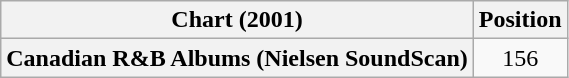<table class="wikitable plainrowheaders" style="text-align:center;">
<tr>
<th scope="col">Chart (2001)</th>
<th scope="col">Position</th>
</tr>
<tr>
<th scope="row">Canadian R&B Albums (Nielsen SoundScan)</th>
<td style="text-align:center;">156</td>
</tr>
</table>
